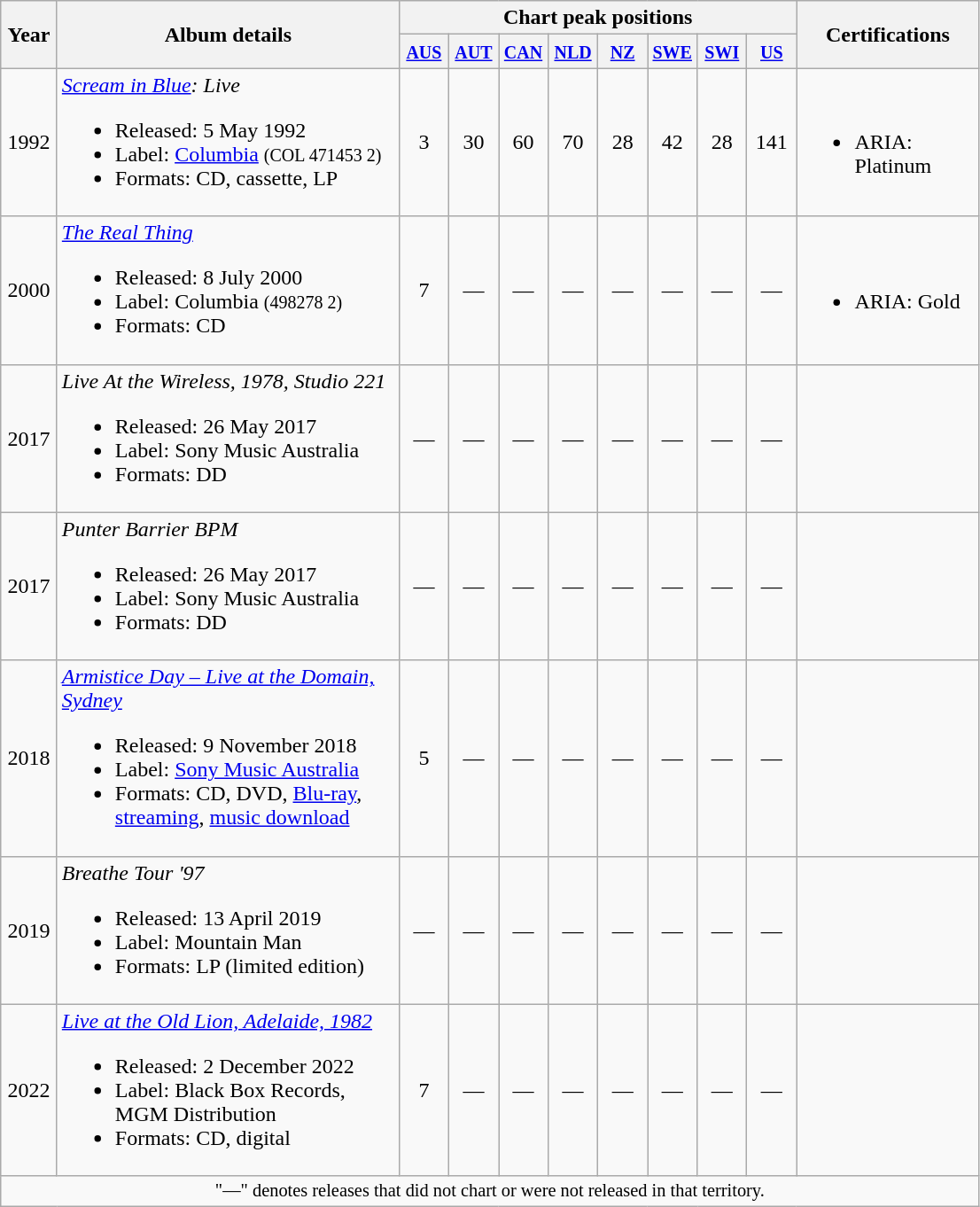<table class="wikitable" border="1">
<tr>
<th rowspan="2" width="35px">Year</th>
<th width="250px" rowspan="2">Album details</th>
<th colspan="8">Chart peak positions</th>
<th rowspan="2" width="130">Certifications</th>
</tr>
<tr>
<th width="30px"><small><a href='#'>AUS</a><br></small></th>
<th width="30px"><small><a href='#'>AUT</a><br></small></th>
<th width="30px"><small><a href='#'>CAN</a><br></small></th>
<th width="30px"><small><a href='#'>NLD</a><br></small></th>
<th width="30px"><small><a href='#'>NZ</a><br></small></th>
<th width="30px"><small><a href='#'>SWE</a><br></small></th>
<th width="30px"><small><a href='#'>SWI</a><br></small></th>
<th width="30px"><small><a href='#'>US</a><br></small></th>
</tr>
<tr>
<td align="center">1992</td>
<td><em><a href='#'>Scream in Blue</a>: Live</em><br><ul><li>Released: 5 May 1992</li><li>Label: <a href='#'>Columbia</a> <small>(COL 471453 2)</small></li><li>Formats: CD, cassette, LP</li></ul></td>
<td align="center">3</td>
<td align="center">30</td>
<td align="center">60</td>
<td align="center">70</td>
<td align="center">28</td>
<td align="center">42</td>
<td align="center">28</td>
<td align="center">141</td>
<td><br><ul><li>ARIA: Platinum</li></ul></td>
</tr>
<tr>
<td align="center">2000</td>
<td><em><a href='#'>The Real Thing</a></em><br><ul><li>Released: 8 July 2000</li><li>Label: Columbia <small>(498278 2)</small></li><li>Formats: CD</li></ul></td>
<td align="center">7</td>
<td align="center">—</td>
<td align="center">—</td>
<td align="center">—</td>
<td align="center">—</td>
<td align="center">—</td>
<td align="center">—</td>
<td align="center">—</td>
<td><br><ul><li>ARIA: Gold</li></ul></td>
</tr>
<tr>
<td align="center">2017</td>
<td><em>Live At the Wireless, 1978, Studio 221</em><br><ul><li>Released: 26 May 2017</li><li>Label: Sony Music Australia</li><li>Formats: DD</li></ul></td>
<td align="center">—</td>
<td align="center">—</td>
<td align="center">—</td>
<td align="center">—</td>
<td align="center">—</td>
<td align="center">—</td>
<td align="center">—</td>
<td align="center">—</td>
<td></td>
</tr>
<tr>
<td align="center">2017</td>
<td><em>Punter Barrier BPM</em><br><ul><li>Released: 26 May 2017</li><li>Label: Sony Music Australia</li><li>Formats: DD</li></ul></td>
<td align="center">—</td>
<td align="center">—</td>
<td align="center">—</td>
<td align="center">—</td>
<td align="center">—</td>
<td align="center">—</td>
<td align="center">—</td>
<td align="center">—</td>
<td></td>
</tr>
<tr>
<td align="center">2018</td>
<td><em><a href='#'>Armistice Day – Live at the Domain, Sydney</a></em><br><ul><li>Released: 9 November 2018</li><li>Label: <a href='#'>Sony Music Australia</a></li><li>Formats: CD, DVD, <a href='#'>Blu-ray</a>, <a href='#'>streaming</a>, <a href='#'>music download</a></li></ul></td>
<td align="center">5</td>
<td align="center">—</td>
<td align="center">—</td>
<td align="center">—</td>
<td align="center">—</td>
<td align="center">—</td>
<td align="center">—</td>
<td align="center">—</td>
<td></td>
</tr>
<tr>
<td align="center">2019</td>
<td><em>Breathe Tour '97</em><br><ul><li>Released: 13 April 2019</li><li>Label: Mountain Man</li><li>Formats: LP (limited edition)</li></ul></td>
<td align="center">—</td>
<td align="center">—</td>
<td align="center">—</td>
<td align="center">—</td>
<td align="center">—</td>
<td align="center">—</td>
<td align="center">—</td>
<td align="center">—</td>
<td></td>
</tr>
<tr>
<td align="center">2022</td>
<td><em><a href='#'>Live at the Old Lion, Adelaide, 1982</a></em><br><ul><li>Released: 2 December 2022</li><li>Label: Black Box Records, MGM Distribution</li><li>Formats: CD, digital</li></ul></td>
<td align="center">7</td>
<td align="center">—</td>
<td align="center">—</td>
<td align="center">—</td>
<td align="center">—</td>
<td align="center">—</td>
<td align="center">—</td>
<td align="center">—</td>
<td></td>
</tr>
<tr>
<td align="center" colspan="11" style="font-size: 85%">"—" denotes releases that did not chart or were not released in that territory.</td>
</tr>
</table>
